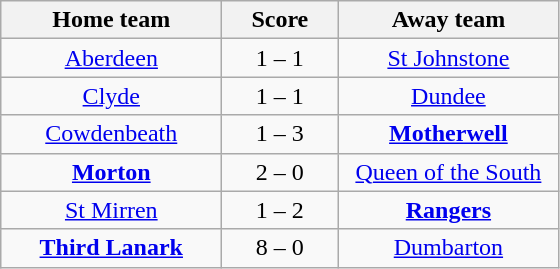<table class="wikitable" style="text-align: center">
<tr>
<th width=140>Home team</th>
<th width=70>Score</th>
<th width=140>Away team</th>
</tr>
<tr>
<td><a href='#'>Aberdeen</a></td>
<td>1 – 1</td>
<td><a href='#'>St Johnstone</a></td>
</tr>
<tr>
<td><a href='#'>Clyde</a></td>
<td>1 – 1</td>
<td><a href='#'>Dundee</a></td>
</tr>
<tr>
<td><a href='#'>Cowdenbeath</a></td>
<td>1 – 3</td>
<td><strong><a href='#'>Motherwell</a></strong></td>
</tr>
<tr>
<td><strong><a href='#'>Morton</a></strong></td>
<td>2 – 0</td>
<td><a href='#'>Queen of the South</a></td>
</tr>
<tr>
<td><a href='#'>St Mirren</a></td>
<td>1 – 2</td>
<td><strong><a href='#'>Rangers</a></strong></td>
</tr>
<tr>
<td><strong><a href='#'>Third Lanark</a></strong></td>
<td>8 – 0</td>
<td><a href='#'>Dumbarton</a></td>
</tr>
</table>
